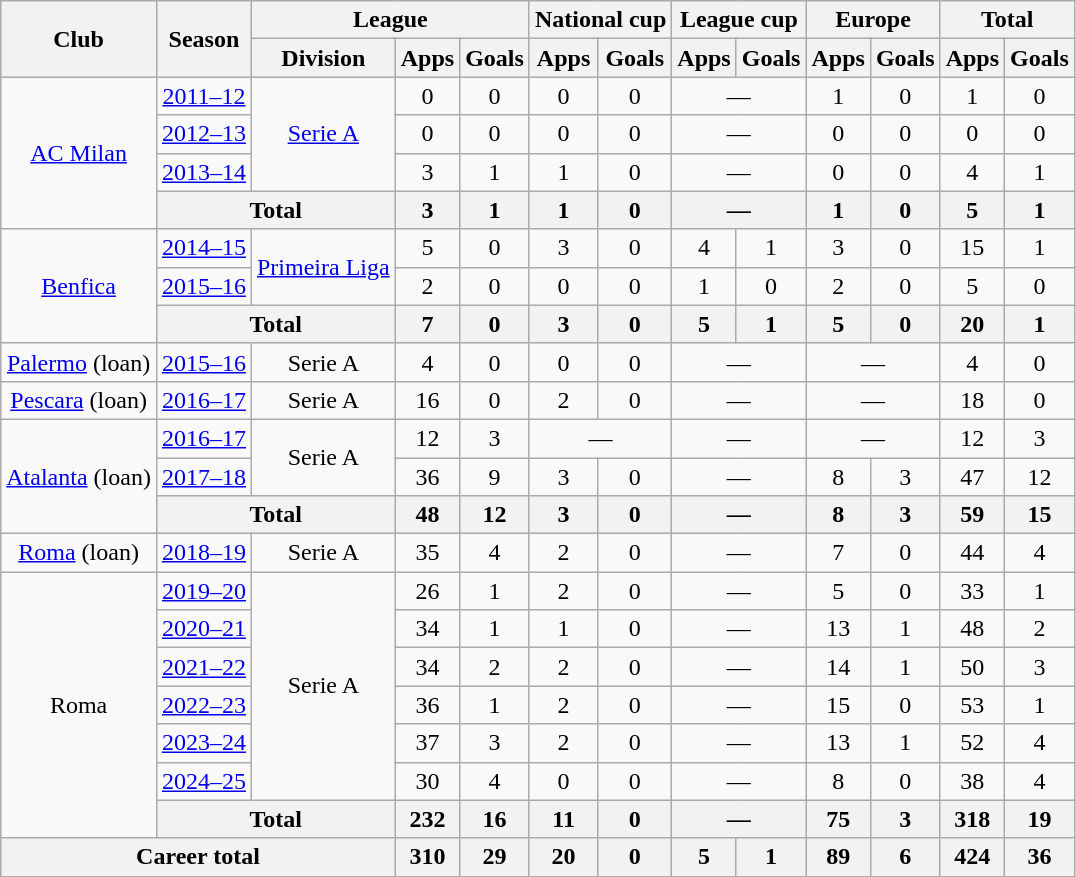<table class="wikitable" style="text-align:center">
<tr>
<th rowspan="2">Club</th>
<th rowspan="2">Season</th>
<th colspan="3">League</th>
<th colspan="2">National cup</th>
<th colspan="2">League cup</th>
<th colspan="2">Europe</th>
<th colspan="2">Total</th>
</tr>
<tr>
<th>Division</th>
<th>Apps</th>
<th>Goals</th>
<th>Apps</th>
<th>Goals</th>
<th>Apps</th>
<th>Goals</th>
<th>Apps</th>
<th>Goals</th>
<th>Apps</th>
<th>Goals</th>
</tr>
<tr>
<td rowspan="4"><a href='#'>AC Milan</a></td>
<td><a href='#'>2011–12</a></td>
<td rowspan="3"><a href='#'>Serie A</a></td>
<td>0</td>
<td>0</td>
<td>0</td>
<td>0</td>
<td colspan="2">—</td>
<td>1</td>
<td>0</td>
<td>1</td>
<td>0</td>
</tr>
<tr>
<td><a href='#'>2012–13</a></td>
<td>0</td>
<td>0</td>
<td>0</td>
<td>0</td>
<td colspan="2">—</td>
<td>0</td>
<td>0</td>
<td>0</td>
<td>0</td>
</tr>
<tr>
<td><a href='#'>2013–14</a></td>
<td>3</td>
<td>1</td>
<td>1</td>
<td>0</td>
<td colspan="2">—</td>
<td>0</td>
<td>0</td>
<td>4</td>
<td>1</td>
</tr>
<tr>
<th colspan="2">Total</th>
<th>3</th>
<th>1</th>
<th>1</th>
<th>0</th>
<th colspan="2">—</th>
<th>1</th>
<th>0</th>
<th>5</th>
<th>1</th>
</tr>
<tr>
<td rowspan="3"><a href='#'>Benfica</a></td>
<td><a href='#'>2014–15</a></td>
<td rowspan="2"><a href='#'>Primeira Liga</a></td>
<td>5</td>
<td>0</td>
<td>3</td>
<td>0</td>
<td>4</td>
<td>1</td>
<td>3</td>
<td>0</td>
<td>15</td>
<td>1</td>
</tr>
<tr>
<td><a href='#'>2015–16</a></td>
<td>2</td>
<td>0</td>
<td>0</td>
<td>0</td>
<td>1</td>
<td>0</td>
<td>2</td>
<td>0</td>
<td>5</td>
<td>0</td>
</tr>
<tr>
<th colspan="2">Total</th>
<th>7</th>
<th>0</th>
<th>3</th>
<th>0</th>
<th>5</th>
<th>1</th>
<th>5</th>
<th>0</th>
<th>20</th>
<th>1</th>
</tr>
<tr>
<td><a href='#'>Palermo</a> (loan)</td>
<td><a href='#'>2015–16</a></td>
<td>Serie A</td>
<td>4</td>
<td>0</td>
<td>0</td>
<td>0</td>
<td colspan="2">—</td>
<td colspan="2">—</td>
<td>4</td>
<td>0</td>
</tr>
<tr>
<td><a href='#'>Pescara</a> (loan)</td>
<td><a href='#'>2016–17</a></td>
<td>Serie A</td>
<td>16</td>
<td>0</td>
<td>2</td>
<td>0</td>
<td colspan="2">—</td>
<td colspan="2">—</td>
<td>18</td>
<td>0</td>
</tr>
<tr>
<td rowspan="3"><a href='#'>Atalanta</a> (loan)</td>
<td><a href='#'>2016–17</a></td>
<td rowspan="2">Serie A</td>
<td>12</td>
<td>3</td>
<td colspan="2">—</td>
<td colspan="2">—</td>
<td colspan="2">—</td>
<td>12</td>
<td>3</td>
</tr>
<tr>
<td><a href='#'>2017–18</a></td>
<td>36</td>
<td>9</td>
<td>3</td>
<td>0</td>
<td colspan="2">—</td>
<td>8</td>
<td>3</td>
<td>47</td>
<td>12</td>
</tr>
<tr>
<th colspan="2">Total</th>
<th>48</th>
<th>12</th>
<th>3</th>
<th>0</th>
<th colspan="2">—</th>
<th>8</th>
<th>3</th>
<th>59</th>
<th>15</th>
</tr>
<tr>
<td><a href='#'>Roma</a> (loan)</td>
<td><a href='#'>2018–19</a></td>
<td>Serie A</td>
<td>35</td>
<td>4</td>
<td>2</td>
<td>0</td>
<td colspan="2">—</td>
<td>7</td>
<td>0</td>
<td>44</td>
<td>4</td>
</tr>
<tr>
<td rowspan="7">Roma</td>
<td><a href='#'>2019–20</a></td>
<td rowspan="6">Serie A</td>
<td>26</td>
<td>1</td>
<td>2</td>
<td>0</td>
<td colspan="2">—</td>
<td>5</td>
<td>0</td>
<td>33</td>
<td>1</td>
</tr>
<tr>
<td><a href='#'>2020–21</a></td>
<td>34</td>
<td>1</td>
<td>1</td>
<td>0</td>
<td colspan="2">—</td>
<td>13</td>
<td>1</td>
<td>48</td>
<td>2</td>
</tr>
<tr>
<td><a href='#'>2021–22</a></td>
<td>34</td>
<td>2</td>
<td>2</td>
<td>0</td>
<td colspan="2">—</td>
<td>14</td>
<td>1</td>
<td>50</td>
<td>3</td>
</tr>
<tr>
<td><a href='#'>2022–23</a></td>
<td>36</td>
<td>1</td>
<td>2</td>
<td>0</td>
<td colspan="2">—</td>
<td>15</td>
<td>0</td>
<td>53</td>
<td>1</td>
</tr>
<tr>
<td><a href='#'>2023–24</a></td>
<td>37</td>
<td>3</td>
<td>2</td>
<td>0</td>
<td colspan="2">—</td>
<td>13</td>
<td>1</td>
<td>52</td>
<td>4</td>
</tr>
<tr>
<td><a href='#'>2024–25</a></td>
<td>30</td>
<td>4</td>
<td>0</td>
<td>0</td>
<td colspan="2">—</td>
<td>8</td>
<td>0</td>
<td>38</td>
<td>4</td>
</tr>
<tr>
<th colspan="2">Total</th>
<th>232</th>
<th>16</th>
<th>11</th>
<th>0</th>
<th colspan="2">—</th>
<th>75</th>
<th>3</th>
<th>318</th>
<th>19</th>
</tr>
<tr>
<th colspan="3">Career total</th>
<th>310</th>
<th>29</th>
<th>20</th>
<th>0</th>
<th>5</th>
<th>1</th>
<th>89</th>
<th>6</th>
<th>424</th>
<th>36</th>
</tr>
</table>
